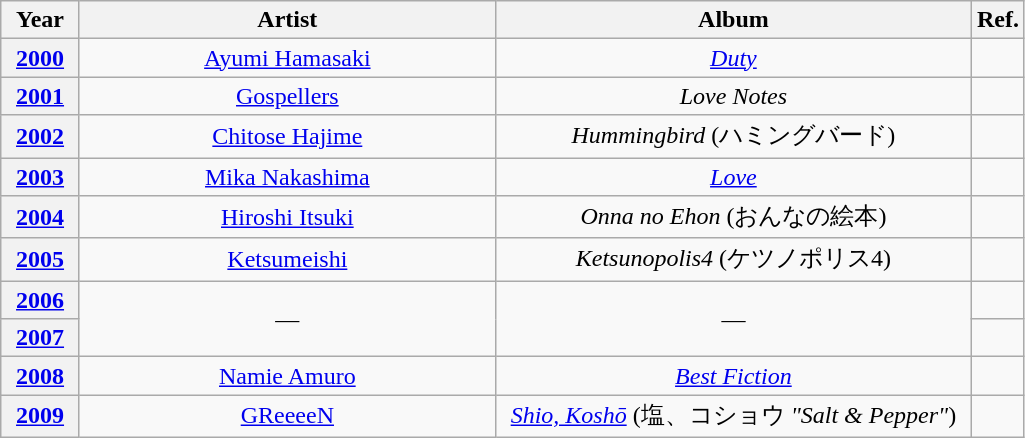<table class="wikitable plainrowheaders" style="text-align:center">
<tr>
<th width="45">Year</th>
<th width="270">Artist</th>
<th width="310">Album</th>
<th>Ref.</th>
</tr>
<tr>
<th scope="row"><a href='#'>2000</a></th>
<td><a href='#'>Ayumi Hamasaki</a></td>
<td><a href='#'><em>Duty</em></a></td>
<td></td>
</tr>
<tr>
<th scope="row"><a href='#'>2001</a></th>
<td><a href='#'>Gospellers</a></td>
<td><em>Love Notes</em></td>
<td></td>
</tr>
<tr>
<th scope="row"><a href='#'>2002</a></th>
<td><a href='#'>Chitose Hajime</a></td>
<td><em>Hummingbird</em> (ハミングバード)</td>
<td></td>
</tr>
<tr>
<th scope="row"><a href='#'>2003</a></th>
<td><a href='#'>Mika Nakashima</a></td>
<td><a href='#'><em>Love</em></a></td>
<td></td>
</tr>
<tr>
<th scope="row"><a href='#'>2004</a></th>
<td><a href='#'>Hiroshi Itsuki</a></td>
<td><em>Onna no Ehon</em> (おんなの絵本)</td>
<td></td>
</tr>
<tr>
<th scope="row"><a href='#'>2005</a></th>
<td><a href='#'>Ketsumeishi</a></td>
<td><em>Ketsunopolis4</em> (ケツノポリス4)</td>
<td></td>
</tr>
<tr>
<th scope="row"><a href='#'>2006</a></th>
<td rowspan="2">—</td>
<td rowspan="2">—</td>
<td></td>
</tr>
<tr>
<th scope="row"><a href='#'>2007</a></th>
<td></td>
</tr>
<tr>
<th scope="row"><a href='#'>2008</a></th>
<td><a href='#'>Namie Amuro</a></td>
<td><em><a href='#'>Best Fiction</a></em></td>
<td></td>
</tr>
<tr>
<th scope="row"><a href='#'>2009</a></th>
<td><a href='#'>GReeeeN</a></td>
<td><em><a href='#'>Shio, Koshō</a></em> (塩、コショウ <em>"Salt & Pepper"</em>)</td>
<td></td>
</tr>
</table>
